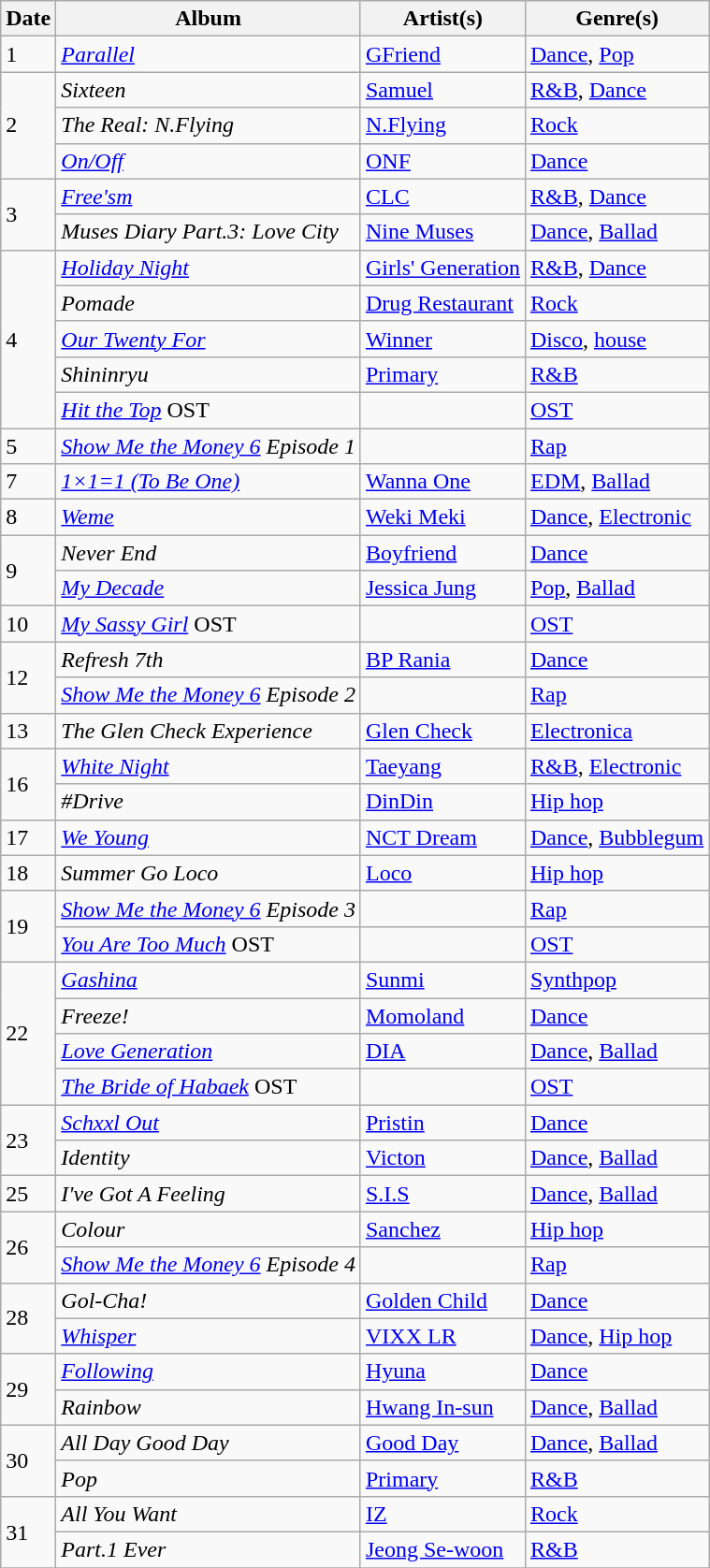<table class="wikitable">
<tr>
<th>Date</th>
<th>Album</th>
<th>Artist(s)</th>
<th>Genre(s)</th>
</tr>
<tr>
<td>1</td>
<td><em><a href='#'>Parallel</a></em></td>
<td><a href='#'>GFriend</a></td>
<td><a href='#'>Dance</a>, <a href='#'>Pop</a></td>
</tr>
<tr>
<td rowspan="3">2</td>
<td><em>Sixteen</em></td>
<td><a href='#'>Samuel</a></td>
<td><a href='#'>R&B</a>, <a href='#'>Dance</a></td>
</tr>
<tr>
<td><em>The Real: N.Flying</em></td>
<td><a href='#'>N.Flying</a></td>
<td><a href='#'>Rock</a></td>
</tr>
<tr>
<td><a href='#'><em>On/Off</em></a></td>
<td><a href='#'>ONF</a></td>
<td><a href='#'>Dance</a></td>
</tr>
<tr>
<td rowspan="2">3</td>
<td><em><a href='#'>Free'sm</a></em></td>
<td><a href='#'>CLC</a></td>
<td><a href='#'>R&B</a>, <a href='#'>Dance</a></td>
</tr>
<tr>
<td><em>Muses Diary Part.3: Love City</em></td>
<td><a href='#'>Nine Muses</a></td>
<td><a href='#'>Dance</a>, <a href='#'>Ballad</a></td>
</tr>
<tr>
<td rowspan="5">4</td>
<td><em><a href='#'>Holiday Night</a></em></td>
<td><a href='#'>Girls' Generation</a></td>
<td><a href='#'>R&B</a>, <a href='#'>Dance</a></td>
</tr>
<tr>
<td><em>Pomade</em></td>
<td><a href='#'>Drug Restaurant</a></td>
<td><a href='#'>Rock</a></td>
</tr>
<tr>
<td><em><a href='#'>Our Twenty For</a></em></td>
<td><a href='#'>Winner</a></td>
<td><a href='#'>Disco</a>, <a href='#'>house</a></td>
</tr>
<tr>
<td><em>Shininryu</em></td>
<td><a href='#'>Primary</a></td>
<td><a href='#'>R&B</a></td>
</tr>
<tr>
<td><em><a href='#'>Hit the Top</a></em> OST</td>
<td></td>
<td><a href='#'>OST</a></td>
</tr>
<tr>
<td>5</td>
<td><em><a href='#'>Show Me the Money 6</a> Episode 1</em></td>
<td></td>
<td><a href='#'>Rap</a></td>
</tr>
<tr>
<td>7</td>
<td><em><a href='#'>1×1=1 (To Be One)</a></em></td>
<td><a href='#'>Wanna One</a></td>
<td><a href='#'>EDM</a>, <a href='#'>Ballad</a></td>
</tr>
<tr>
<td>8</td>
<td><em><a href='#'>Weme</a></em></td>
<td><a href='#'>Weki Meki</a></td>
<td><a href='#'>Dance</a>, <a href='#'>Electronic</a></td>
</tr>
<tr>
<td rowspan="2">9</td>
<td><em>Never End</em></td>
<td><a href='#'>Boyfriend</a></td>
<td><a href='#'>Dance</a></td>
</tr>
<tr>
<td><em><a href='#'>My Decade</a></em></td>
<td><a href='#'>Jessica Jung</a></td>
<td><a href='#'>Pop</a>, <a href='#'>Ballad</a></td>
</tr>
<tr>
<td>10</td>
<td><em><a href='#'>My Sassy Girl</a></em> OST</td>
<td></td>
<td><a href='#'>OST</a></td>
</tr>
<tr>
<td rowspan="2">12</td>
<td><em>Refresh 7th</em></td>
<td><a href='#'>BP Rania</a></td>
<td><a href='#'>Dance</a></td>
</tr>
<tr>
<td><em><a href='#'>Show Me the Money 6</a> Episode 2</em></td>
<td></td>
<td><a href='#'>Rap</a></td>
</tr>
<tr>
<td>13</td>
<td><em>The Glen Check Experience</em></td>
<td><a href='#'>Glen Check</a></td>
<td><a href='#'>Electronica</a></td>
</tr>
<tr>
<td rowspan="2">16</td>
<td><em><a href='#'>White Night</a></em></td>
<td><a href='#'>Taeyang</a></td>
<td><a href='#'>R&B</a>, <a href='#'>Electronic</a></td>
</tr>
<tr>
<td><em>#Drive</em></td>
<td><a href='#'>DinDin</a></td>
<td><a href='#'>Hip hop</a></td>
</tr>
<tr>
<td>17</td>
<td><em><a href='#'>We Young</a></em></td>
<td><a href='#'>NCT Dream</a></td>
<td><a href='#'>Dance</a>, <a href='#'>Bubblegum</a></td>
</tr>
<tr>
<td>18</td>
<td><em>Summer Go Loco</em></td>
<td><a href='#'>Loco</a></td>
<td><a href='#'>Hip hop</a></td>
</tr>
<tr>
<td rowspan="2">19</td>
<td><em><a href='#'>Show Me the Money 6</a> Episode 3</em></td>
<td></td>
<td><a href='#'>Rap</a></td>
</tr>
<tr>
<td><em><a href='#'>You Are Too Much</a></em> OST</td>
<td></td>
<td><a href='#'>OST</a></td>
</tr>
<tr>
<td rowspan="4">22</td>
<td><em><a href='#'>Gashina</a></em></td>
<td><a href='#'>Sunmi</a></td>
<td><a href='#'>Synthpop</a></td>
</tr>
<tr>
<td><em>Freeze!</em></td>
<td><a href='#'>Momoland</a></td>
<td><a href='#'>Dance</a></td>
</tr>
<tr>
<td><em><a href='#'>Love Generation</a></em></td>
<td><a href='#'>DIA</a></td>
<td><a href='#'>Dance</a>, <a href='#'>Ballad</a></td>
</tr>
<tr>
<td><em><a href='#'>The Bride of Habaek</a></em> OST</td>
<td></td>
<td><a href='#'>OST</a></td>
</tr>
<tr>
<td rowspan="2">23</td>
<td><em><a href='#'>Schxxl Out</a></em></td>
<td><a href='#'>Pristin</a></td>
<td><a href='#'>Dance</a></td>
</tr>
<tr>
<td><em>Identity</em></td>
<td><a href='#'>Victon</a></td>
<td><a href='#'>Dance</a>, <a href='#'>Ballad</a></td>
</tr>
<tr>
<td>25</td>
<td><em>I've Got A Feeling</em></td>
<td><a href='#'>S.I.S</a></td>
<td><a href='#'>Dance</a>, <a href='#'>Ballad</a></td>
</tr>
<tr>
<td rowspan="2">26</td>
<td><em>Colour</em></td>
<td><a href='#'>Sanchez</a></td>
<td><a href='#'>Hip hop</a></td>
</tr>
<tr>
<td><em><a href='#'>Show Me the Money 6</a> Episode 4</em></td>
<td></td>
<td><a href='#'>Rap</a></td>
</tr>
<tr>
<td rowspan="2">28</td>
<td><em>Gol-Cha!</em></td>
<td><a href='#'>Golden Child</a></td>
<td><a href='#'>Dance</a></td>
</tr>
<tr>
<td><em><a href='#'>Whisper</a></em></td>
<td><a href='#'>VIXX LR</a></td>
<td><a href='#'>Dance</a>, <a href='#'>Hip hop</a></td>
</tr>
<tr>
<td rowspan="2">29</td>
<td><em><a href='#'>Following</a></em></td>
<td><a href='#'>Hyuna</a></td>
<td><a href='#'>Dance</a></td>
</tr>
<tr>
<td><em>Rainbow</em></td>
<td><a href='#'>Hwang In-sun</a></td>
<td><a href='#'>Dance</a>, <a href='#'>Ballad</a></td>
</tr>
<tr>
<td rowspan="2">30</td>
<td><em>All Day Good Day</em></td>
<td><a href='#'>Good Day</a></td>
<td><a href='#'>Dance</a>, <a href='#'>Ballad</a></td>
</tr>
<tr>
<td><em>Pop</em></td>
<td><a href='#'>Primary</a></td>
<td><a href='#'>R&B</a></td>
</tr>
<tr>
<td rowspan="2">31</td>
<td><em>All You Want</em></td>
<td><a href='#'>IZ</a></td>
<td><a href='#'>Rock</a></td>
</tr>
<tr>
<td><em>Part.1 Ever</em></td>
<td><a href='#'>Jeong Se-woon</a></td>
<td><a href='#'>R&B</a></td>
</tr>
<tr>
</tr>
</table>
